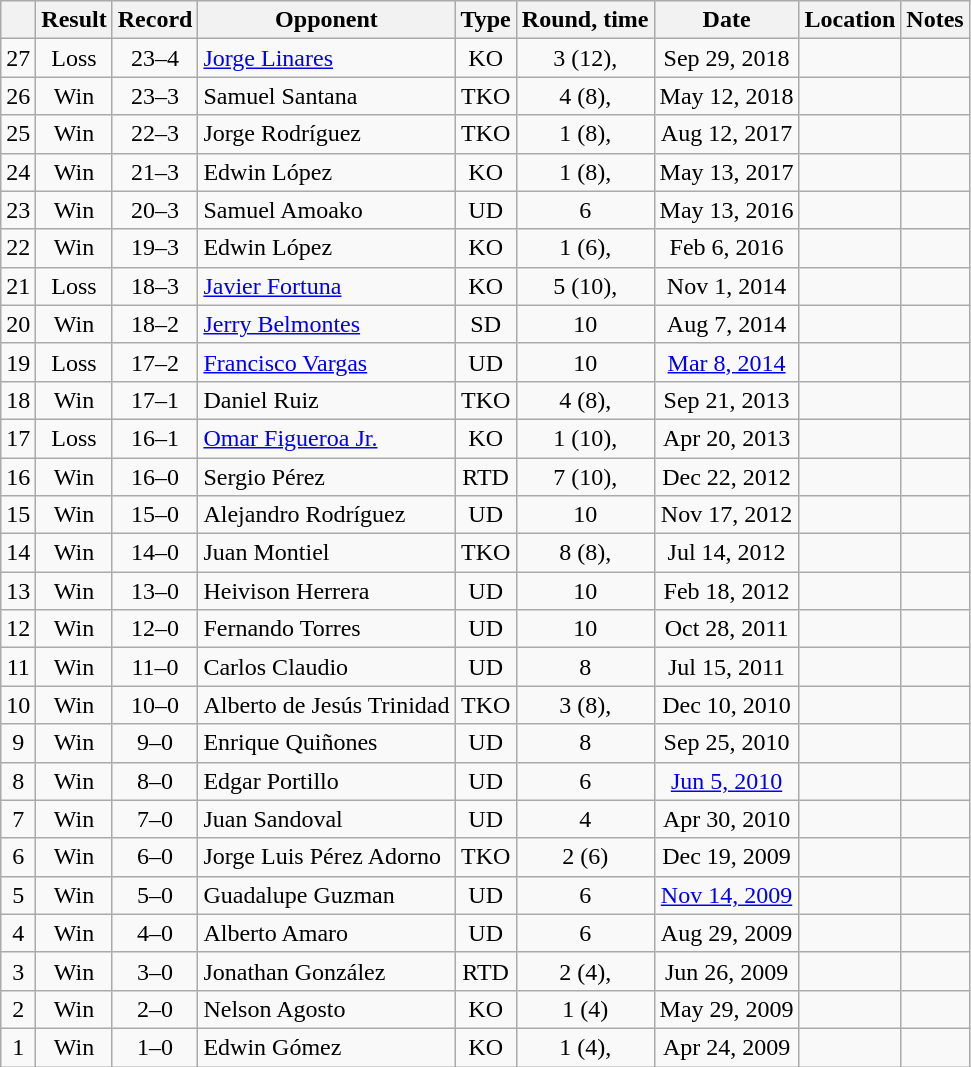<table class="wikitable" style="text-align:center">
<tr>
<th></th>
<th>Result</th>
<th>Record</th>
<th>Opponent</th>
<th>Type</th>
<th>Round, time</th>
<th>Date</th>
<th>Location</th>
<th>Notes</th>
</tr>
<tr>
<td>27</td>
<td>Loss</td>
<td>23–4</td>
<td style="text-align:left;"><a href='#'>Jorge Linares</a></td>
<td>KO</td>
<td>3 (12), </td>
<td>Sep 29, 2018</td>
<td style="text-align:left;"></td>
<td></td>
</tr>
<tr>
<td>26</td>
<td>Win</td>
<td>23–3</td>
<td style="text-align:left;">Samuel Santana</td>
<td>TKO</td>
<td>4 (8), </td>
<td>May 12, 2018</td>
<td style="text-align:left;"></td>
<td style=text-align:left;"></td>
</tr>
<tr>
<td>25</td>
<td>Win</td>
<td>22–3</td>
<td style="text-align:left;">Jorge Rodríguez</td>
<td>TKO</td>
<td>1 (8), </td>
<td>Aug 12, 2017</td>
<td style="text-align:left;"></td>
<td></td>
</tr>
<tr>
<td>24</td>
<td>Win</td>
<td>21–3</td>
<td style="text-align:left;">Edwin López</td>
<td>KO</td>
<td>1 (8), </td>
<td>May 13, 2017</td>
<td style="text-align:left;"></td>
<td></td>
</tr>
<tr>
<td>23</td>
<td>Win</td>
<td>20–3</td>
<td style="text-align:left;">Samuel Amoako</td>
<td>UD</td>
<td>6</td>
<td>May 13, 2016</td>
<td style="text-align:left;"></td>
<td></td>
</tr>
<tr>
<td>22</td>
<td>Win</td>
<td>19–3</td>
<td style="text-align:left;">Edwin López</td>
<td>KO</td>
<td>1 (6), </td>
<td>Feb 6, 2016</td>
<td style="text-align:left;"></td>
<td></td>
</tr>
<tr>
<td>21</td>
<td>Loss</td>
<td>18–3</td>
<td style="text-align:left;"><a href='#'>Javier Fortuna</a></td>
<td>KO</td>
<td>5 (10), </td>
<td>Nov 1, 2014</td>
<td style="text-align:left;"></td>
<td></td>
</tr>
<tr>
<td>20</td>
<td>Win</td>
<td>18–2</td>
<td style="text-align:left;"><a href='#'>Jerry Belmontes</a></td>
<td>SD</td>
<td>10</td>
<td>Aug 7, 2014</td>
<td style="text-align:left;"></td>
<td></td>
</tr>
<tr>
<td>19</td>
<td>Loss</td>
<td>17–2</td>
<td style="text-align:left;"><a href='#'>Francisco Vargas</a></td>
<td>UD</td>
<td>10</td>
<td><a href='#'>Mar 8, 2014</a></td>
<td style="text-align:left;"></td>
<td></td>
</tr>
<tr>
<td>18</td>
<td>Win</td>
<td>17–1</td>
<td style="text-align:left;">Daniel Ruiz</td>
<td>TKO</td>
<td>4 (8), </td>
<td>Sep 21, 2013</td>
<td style="text-align:left;"></td>
<td></td>
</tr>
<tr>
<td>17</td>
<td>Loss</td>
<td>16–1</td>
<td style="text-align:left;"><a href='#'>Omar Figueroa Jr.</a></td>
<td>KO</td>
<td>1 (10), </td>
<td>Apr 20, 2013</td>
<td style="text-align:left;"></td>
<td style=text-align:left;"></td>
</tr>
<tr>
<td>16</td>
<td>Win</td>
<td>16–0</td>
<td style="text-align:left;">Sergio Pérez</td>
<td>RTD</td>
<td>7 (10), </td>
<td>Dec 22, 2012</td>
<td style="text-align:left;"></td>
<td></td>
</tr>
<tr>
<td>15</td>
<td>Win</td>
<td>15–0</td>
<td style="text-align:left;">Alejandro Rodríguez</td>
<td>UD</td>
<td>10</td>
<td>Nov 17, 2012</td>
<td style="text-align:left;"></td>
<td></td>
</tr>
<tr>
<td>14</td>
<td>Win</td>
<td>14–0</td>
<td style="text-align:left;">Juan Montiel</td>
<td>TKO</td>
<td>8 (8), </td>
<td>Jul 14, 2012</td>
<td style="text-align:left;"></td>
<td></td>
</tr>
<tr>
<td>13</td>
<td>Win</td>
<td>13–0</td>
<td style="text-align:left;">Heivison Herrera</td>
<td>UD</td>
<td>10</td>
<td>Feb 18, 2012</td>
<td style="text-align:left;"></td>
<td></td>
</tr>
<tr>
<td>12</td>
<td>Win</td>
<td>12–0</td>
<td style="text-align:left;">Fernando Torres</td>
<td>UD</td>
<td>10</td>
<td>Oct 28, 2011</td>
<td style="text-align:left;"></td>
<td style="text-align:left;"></td>
</tr>
<tr>
<td>11</td>
<td>Win</td>
<td>11–0</td>
<td style="text-align:left;">Carlos Claudio</td>
<td>UD</td>
<td>8</td>
<td>Jul 15, 2011</td>
<td style="text-align:left;"></td>
<td></td>
</tr>
<tr>
<td>10</td>
<td>Win</td>
<td>10–0</td>
<td style="text-align:left;">Alberto de Jesús Trinidad</td>
<td>TKO</td>
<td>3 (8), </td>
<td>Dec 10, 2010</td>
<td style="text-align:left;"></td>
<td></td>
</tr>
<tr>
<td>9</td>
<td>Win</td>
<td>9–0</td>
<td style="text-align:left;">Enrique Quiñones</td>
<td>UD</td>
<td>8</td>
<td>Sep 25, 2010</td>
<td style="text-align:left;"></td>
<td></td>
</tr>
<tr>
<td>8</td>
<td>Win</td>
<td>8–0</td>
<td style="text-align:left;">Edgar Portillo</td>
<td>UD</td>
<td>6</td>
<td><a href='#'>Jun 5, 2010</a></td>
<td style="text-align:left;"></td>
<td></td>
</tr>
<tr>
<td>7</td>
<td>Win</td>
<td>7–0</td>
<td style="text-align:left;">Juan Sandoval</td>
<td>UD</td>
<td>4</td>
<td>Apr 30, 2010</td>
<td style="text-align:left;"></td>
<td></td>
</tr>
<tr>
<td>6</td>
<td>Win</td>
<td>6–0</td>
<td style="text-align:left;">Jorge Luis Pérez Adorno</td>
<td>TKO</td>
<td>2 (6)</td>
<td>Dec 19, 2009</td>
<td style="text-align:left;"></td>
<td></td>
</tr>
<tr>
<td>5</td>
<td>Win</td>
<td>5–0</td>
<td style="text-align:left;">Guadalupe Guzman</td>
<td>UD</td>
<td>6</td>
<td><a href='#'>Nov 14, 2009</a></td>
<td style="text-align:left;"></td>
<td></td>
</tr>
<tr>
<td>4</td>
<td>Win</td>
<td>4–0</td>
<td style="text-align:left;">Alberto Amaro</td>
<td>UD</td>
<td>6</td>
<td>Aug 29, 2009</td>
<td style="text-align:left;"></td>
<td></td>
</tr>
<tr>
<td>3</td>
<td>Win</td>
<td>3–0</td>
<td style="text-align:left;">Jonathan González</td>
<td>RTD</td>
<td>2 (4), </td>
<td>Jun 26, 2009</td>
<td style="text-align:left;"></td>
<td></td>
</tr>
<tr>
<td>2</td>
<td>Win</td>
<td>2–0</td>
<td style="text-align:left;">Nelson Agosto</td>
<td>KO</td>
<td>1 (4)</td>
<td>May 29, 2009</td>
<td style="text-align:left;"></td>
<td></td>
</tr>
<tr>
<td>1</td>
<td>Win</td>
<td>1–0</td>
<td style="text-align:left;">Edwin Gómez</td>
<td>KO</td>
<td>1 (4), </td>
<td>Apr 24, 2009</td>
<td style="text-align:left;"></td>
<td></td>
</tr>
</table>
